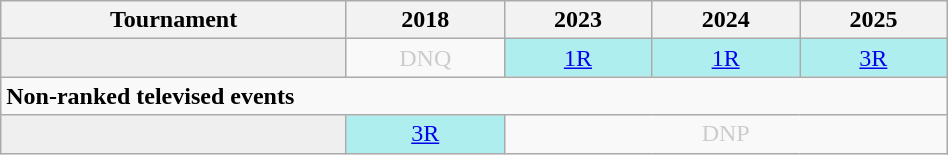<table class="wikitable" style="width:50%; margin:0">
<tr>
<th>Tournament</th>
<th>2018</th>
<th>2023</th>
<th>2024</th>
<th>2025</th>
</tr>
<tr>
<td style="background:#efefef;"></td>
<td style="text-align:center; color:#ccc;">DNQ</td>
<td style="text-align:center; background:#afeeee;"><a href='#'>1R</a></td>
<td style="text-align:center; background:#afeeee;"><a href='#'>1R</a></td>
<td style="text-align:center; background:#afeeee;"><a href='#'>3R</a></td>
</tr>
<tr>
<td colspan="15" align="left"><strong>Non-ranked televised events</strong></td>
</tr>
<tr>
<td style="background:#efefef;"></td>
<td style="text-align:center; background:#afeeee;"><a href='#'>3R</a></td>
<td colspan="3" style="text-align:center; color:#ccc;">DNP</td>
</tr>
</table>
